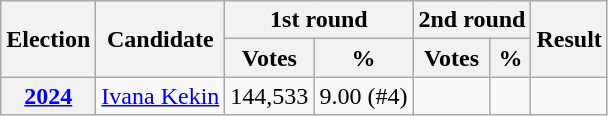<table class=wikitable style="text-align:center;">
<tr>
<th rowspan=2>Election</th>
<th rowspan=2>Candidate</th>
<th colspan=2>1st round</th>
<th colspan=2>2nd round</th>
<th rowspan=2>Result</th>
</tr>
<tr>
<th>Votes</th>
<th>%</th>
<th>Votes</th>
<th>%</th>
</tr>
<tr>
<th><a href='#'>2024</a></th>
<td><a href='#'>Ivana Kekin</a></td>
<td>144,533</td>
<td>9.00 (#4)</td>
<td></td>
<td></td>
<td></td>
</tr>
</table>
